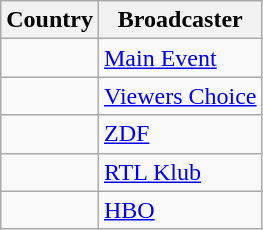<table class="wikitable">
<tr>
<th align=center>Country</th>
<th align=center>Broadcaster</th>
</tr>
<tr>
<td></td>
<td><a href='#'>Main Event</a></td>
</tr>
<tr>
<td></td>
<td><a href='#'>Viewers Choice</a></td>
</tr>
<tr>
<td></td>
<td><a href='#'>ZDF</a></td>
</tr>
<tr>
<td></td>
<td><a href='#'>RTL Klub</a></td>
</tr>
<tr>
<td></td>
<td><a href='#'>HBO</a></td>
</tr>
</table>
